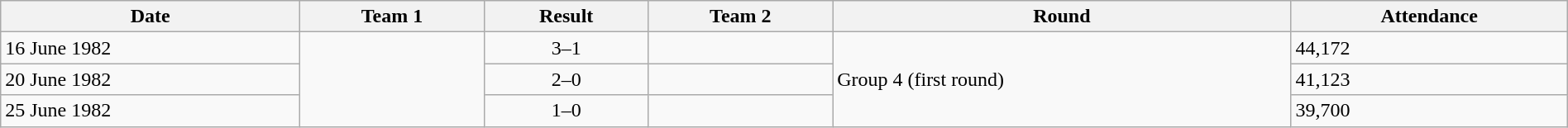<table class="wikitable" style="text-align: left;" width="100%">
<tr>
<th>Date</th>
<th>Team 1</th>
<th>Result</th>
<th>Team 2</th>
<th>Round</th>
<th>Attendance</th>
</tr>
<tr>
<td>16 June 1982</td>
<td rowspan="3" align="right"></td>
<td style="text-align:center;">3–1</td>
<td></td>
<td rowspan="3">Group 4 (first round)</td>
<td>44,172</td>
</tr>
<tr>
<td>20 June 1982</td>
<td style="text-align:center;">2–0</td>
<td></td>
<td>41,123</td>
</tr>
<tr>
<td>25 June 1982</td>
<td style="text-align:center;">1–0</td>
<td></td>
<td>39,700</td>
</tr>
</table>
